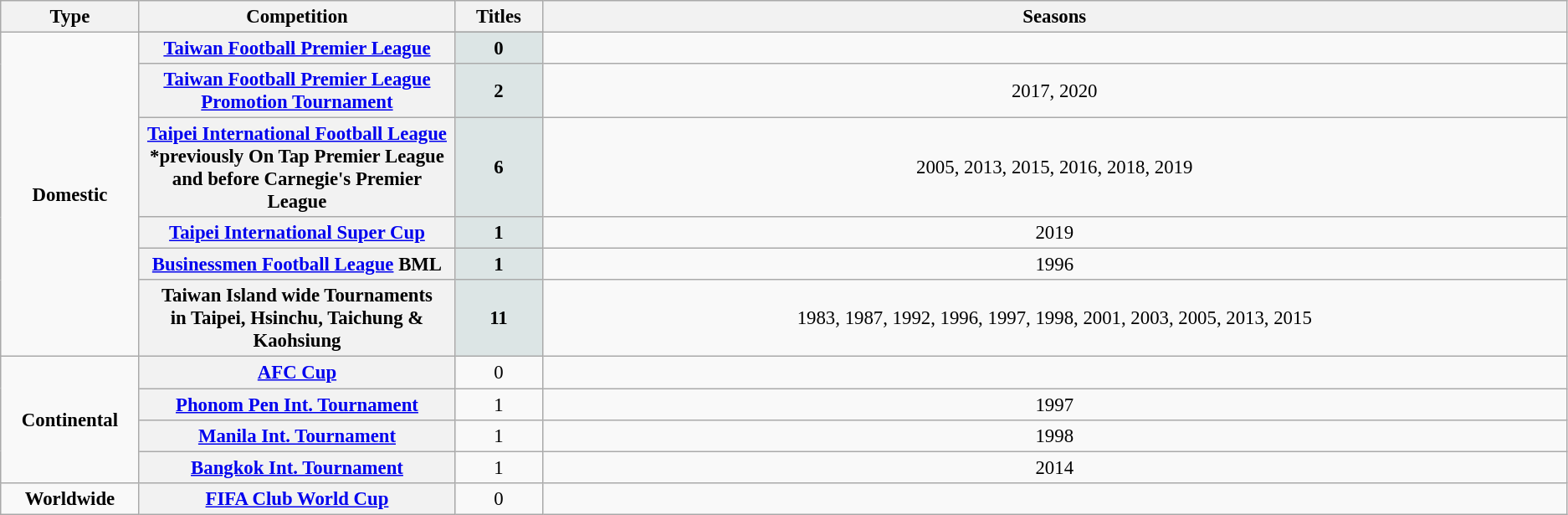<table class="wikitable plainrowheaders" style="font-size:95%; text-align:center;">
<tr>
<th style="width: 1%;">Type</th>
<th style="width: 6%;">Competition</th>
<th style="width: 1%;">Titles</th>
<th style="width: 21%;">Seasons</th>
</tr>
<tr>
<td rowspan="7"><strong>Domestic</strong></td>
</tr>
<tr>
<th scope=col><a href='#'>Taiwan Football Premier League</a></th>
<td bgcolor="#DCE5E5"><strong>0</strong></td>
</tr>
<tr>
<th scope=col><a href='#'>Taiwan Football Premier League Promotion Tournament</a></th>
<td bgcolor="#DCE5E5"><strong>2</strong></td>
<td>2017, 2020</td>
</tr>
<tr>
<th scope=col><a href='#'>Taipei International Football League</a><br> *previously On Tap Premier League and before Carnegie's Premier League</th>
<td bgcolor="#DCE5E5"><strong>6</strong></td>
<td>2005, 2013, 2015, 2016, 2018, 2019</td>
</tr>
<tr>
<th scope=col><a href='#'>Taipei International Super Cup</a></th>
<td bgcolor="#DCE5E5"><strong>1</strong></td>
<td>2019</td>
</tr>
<tr>
<th scope=col><a href='#'>Businessmen Football League</a> BML<br></th>
<td bgcolor="#DCE5E5"><strong>1</strong></td>
<td>1996</td>
</tr>
<tr>
<th scope=col>Taiwan Island wide Tournaments<br> in Taipei, Hsinchu, Taichung & Kaohsiung</th>
<td bgcolor="#DCE5E5"><strong>11</strong></td>
<td>1983, 1987, 1992, 1996, 1997, 1998, 2001, 2003, 2005, 2013, 2015</td>
</tr>
<tr>
<td rowspan="4"><strong>Continental</strong></td>
<th scope=col><a href='#'>AFC Cup</a></th>
<td align="center">0</td>
</tr>
<tr>
<th scope=col><a href='#'>Phonom Pen Int. Tournament</a></th>
<td align="center">1</td>
<td>1997</td>
</tr>
<tr>
<th scope=col><a href='#'>Manila Int. Tournament</a></th>
<td align="center">1</td>
<td>1998</td>
</tr>
<tr>
<th scope=col><a href='#'>Bangkok Int. Tournament</a></th>
<td align="center">1</td>
<td>2014</td>
</tr>
<tr>
<td rowspan="1"><strong>Worldwide</strong></td>
<th scope=col><a href='#'>FIFA Club World Cup</a></th>
<td align="center">0</td>
<td></td>
</tr>
</table>
